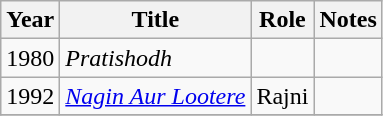<table class="wikitable sortable">
<tr>
<th>Year</th>
<th>Title</th>
<th>Role</th>
<th class="unsortable">Notes</th>
</tr>
<tr>
<td>1980</td>
<td><em>Pratishodh</em></td>
<td></td>
<td></td>
</tr>
<tr>
<td>1992</td>
<td><em><a href='#'>Nagin Aur Lootere</a></em></td>
<td>Rajni</td>
<td></td>
</tr>
<tr>
</tr>
</table>
